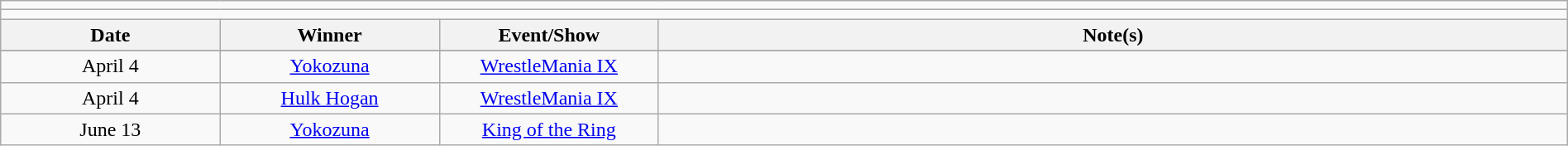<table class="wikitable" style="text-align:center; width:100%;">
<tr>
<td colspan="5"></td>
</tr>
<tr>
<td colspan="5"><strong></strong></td>
</tr>
<tr>
<th width="14%">Date</th>
<th width="14%">Winner</th>
<th width="14%">Event/Show</th>
<th width="58%">Note(s)</th>
</tr>
<tr>
</tr>
<tr>
<td>April 4</td>
<td><a href='#'>Yokozuna</a></td>
<td><a href='#'>WrestleMania IX</a></td>
<td align="left"></td>
</tr>
<tr>
<td>April 4</td>
<td><a href='#'>Hulk Hogan</a></td>
<td><a href='#'>WrestleMania IX</a></td>
<td align="left"></td>
</tr>
<tr>
<td>June 13</td>
<td><a href='#'>Yokozuna</a></td>
<td><a href='#'>King of the Ring</a></td>
<td align="left"></td>
</tr>
</table>
